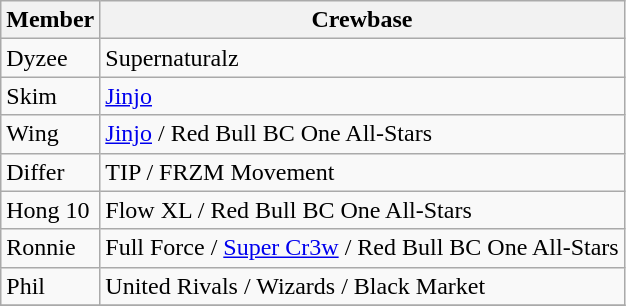<table class="wikitable">
<tr>
<th>Member</th>
<th>Crewbase</th>
</tr>
<tr>
<td> Dyzee</td>
<td>Supernaturalz</td>
</tr>
<tr>
<td> Skim</td>
<td><a href='#'>Jinjo</a></td>
</tr>
<tr>
<td> Wing</td>
<td><a href='#'>Jinjo</a> / Red Bull BC One All-Stars</td>
</tr>
<tr>
<td> Differ</td>
<td>TIP / FRZM Movement</td>
</tr>
<tr>
<td> Hong 10</td>
<td>Flow XL / Red Bull BC One All-Stars</td>
</tr>
<tr>
<td> Ronnie</td>
<td>Full Force / <a href='#'>Super Cr3w</a> / Red Bull BC One All-Stars</td>
</tr>
<tr>
<td> Phil</td>
<td>United Rivals / Wizards / Black Market</td>
</tr>
<tr>
</tr>
</table>
